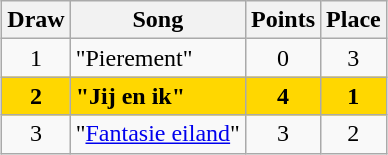<table class="sortable wikitable" style="margin: 1em auto 1em auto; text-align:center">
<tr>
<th>Draw</th>
<th>Song</th>
<th>Points</th>
<th>Place</th>
</tr>
<tr>
<td>1</td>
<td align="left">"Pierement"</td>
<td>0</td>
<td>3</td>
</tr>
<tr style="font-weight:bold; background:gold;">
<td>2</td>
<td align="left">"Jij en ik"</td>
<td>4</td>
<td>1</td>
</tr>
<tr>
<td>3</td>
<td align="left">"<a href='#'>Fantasie eiland</a>"</td>
<td>3</td>
<td>2</td>
</tr>
</table>
